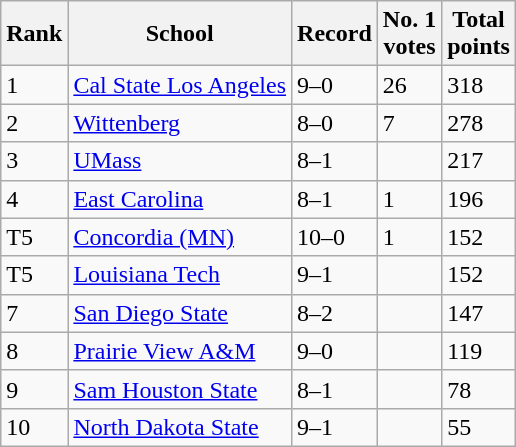<table class="wikitable">
<tr>
<th>Rank</th>
<th>School</th>
<th>Record</th>
<th>No. 1<br>votes</th>
<th>Total<br>points</th>
</tr>
<tr>
<td>1</td>
<td><a href='#'>Cal State Los Angeles</a></td>
<td>9–0</td>
<td>26</td>
<td>318</td>
</tr>
<tr>
<td>2</td>
<td><a href='#'>Wittenberg</a></td>
<td>8–0</td>
<td>7</td>
<td>278</td>
</tr>
<tr>
<td>3</td>
<td><a href='#'>UMass</a></td>
<td>8–1</td>
<td></td>
<td>217</td>
</tr>
<tr>
<td>4</td>
<td><a href='#'>East Carolina</a></td>
<td>8–1</td>
<td>1</td>
<td>196</td>
</tr>
<tr>
<td>T5</td>
<td><a href='#'>Concordia (MN)</a></td>
<td>10–0</td>
<td>1</td>
<td>152</td>
</tr>
<tr>
<td>T5</td>
<td><a href='#'>Louisiana Tech</a></td>
<td>9–1</td>
<td></td>
<td>152</td>
</tr>
<tr>
<td>7</td>
<td><a href='#'>San Diego State</a></td>
<td>8–2</td>
<td></td>
<td>147</td>
</tr>
<tr>
<td>8</td>
<td><a href='#'>Prairie View A&M</a></td>
<td>9–0</td>
<td></td>
<td>119</td>
</tr>
<tr>
<td>9</td>
<td><a href='#'>Sam Houston State</a></td>
<td>8–1</td>
<td></td>
<td>78</td>
</tr>
<tr>
<td>10</td>
<td><a href='#'>North Dakota State</a></td>
<td>9–1</td>
<td></td>
<td>55</td>
</tr>
</table>
